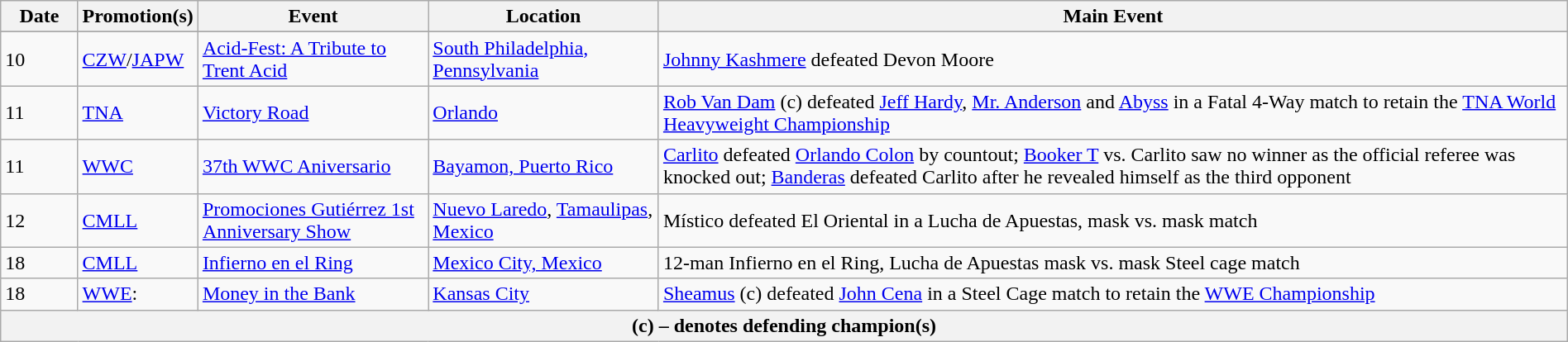<table class="wikitable" style="width:100%;">
<tr>
<th width=5%>Date</th>
<th width=5%>Promotion(s)</th>
<th style="width:15%;">Event</th>
<th style="width:15%;">Location</th>
<th style="width:60%;">Main Event</th>
</tr>
<tr>
</tr>
<tr>
<td>10</td>
<td><a href='#'>CZW</a>/<a href='#'>JAPW</a></td>
<td><a href='#'>Acid-Fest: A Tribute to Trent Acid</a></td>
<td><a href='#'>South Philadelphia, Pennsylvania</a></td>
<td><a href='#'>Johnny Kashmere</a> defeated Devon Moore</td>
</tr>
<tr>
<td>11</td>
<td><a href='#'>TNA</a></td>
<td><a href='#'>Victory Road</a></td>
<td><a href='#'>Orlando</a></td>
<td><a href='#'>Rob Van Dam</a> (c) defeated <a href='#'>Jeff Hardy</a>, <a href='#'>Mr. Anderson</a> and <a href='#'>Abyss</a> in a Fatal 4-Way match to retain the <a href='#'>TNA World Heavyweight Championship</a></td>
</tr>
<tr>
<td>11</td>
<td><a href='#'>WWC</a></td>
<td><a href='#'>37th WWC Aniversario</a></td>
<td><a href='#'>Bayamon, Puerto Rico</a></td>
<td><a href='#'>Carlito</a> defeated <a href='#'>Orlando Colon</a> by countout; <a href='#'>Booker T</a> vs. Carlito saw no winner as the official referee was knocked out; <a href='#'>Banderas</a> defeated Carlito after he revealed himself as the third opponent</td>
</tr>
<tr>
<td>12</td>
<td><a href='#'>CMLL</a></td>
<td><a href='#'>Promociones Gutiérrez 1st Anniversary Show</a></td>
<td><a href='#'>Nuevo Laredo</a>, <a href='#'>Tamaulipas</a>, <a href='#'>Mexico</a></td>
<td>Místico defeated El Oriental in a Lucha de Apuestas, mask vs. mask match</td>
</tr>
<tr>
<td>18</td>
<td><a href='#'>CMLL</a></td>
<td><a href='#'>Infierno en el Ring</a></td>
<td><a href='#'>Mexico City, Mexico</a></td>
<td>12-man Infierno en el Ring, Lucha de Apuestas mask vs. mask Steel cage match</td>
</tr>
<tr>
<td>18</td>
<td><a href='#'>WWE</a>:<br></td>
<td><a href='#'>Money in the Bank</a></td>
<td><a href='#'>Kansas City</a></td>
<td><a href='#'>Sheamus</a> (c) defeated <a href='#'>John Cena</a> in a Steel Cage match to retain the <a href='#'>WWE Championship</a></td>
</tr>
<tr>
<th colspan="5">(c) – denotes defending champion(s)</th>
</tr>
</table>
